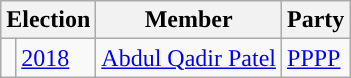<table class="wikitable">
<tr>
<th colspan="2">Election</th>
<th>Member</th>
<th>Party</th>
</tr>
<tr>
<td style="background-color: "></td>
<td><a href='#'>2018</a></td>
<td><a href='#'>Abdul Qadir Patel</a></td>
<td><a href='#'>PPPP</a></td>
</tr>
</table>
